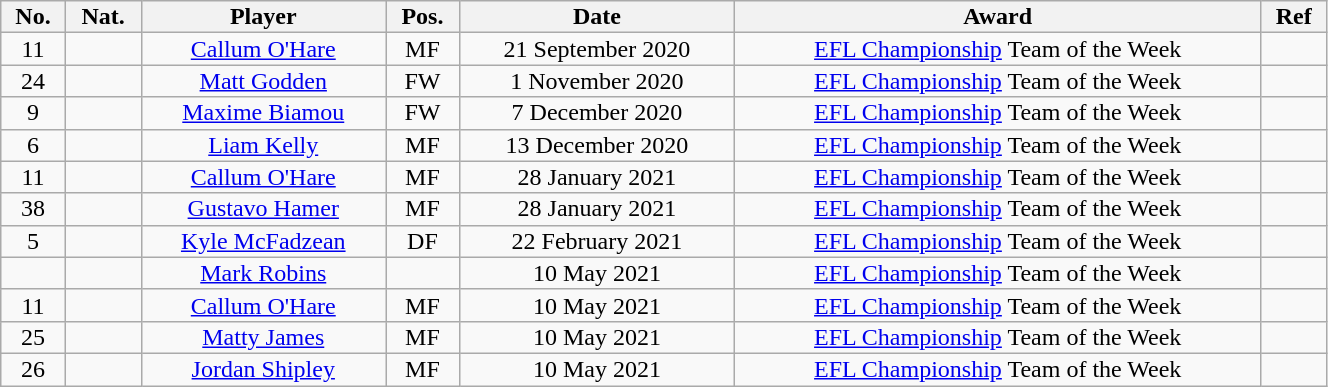<table class="wikitable sortable alternance" style="font-size:100%; text-align:center; line-height:14px; width:70%;">
<tr>
<th>No.</th>
<th>Nat.</th>
<th>Player</th>
<th>Pos.</th>
<th>Date</th>
<th>Award</th>
<th>Ref</th>
</tr>
<tr>
<td>11</td>
<td></td>
<td><a href='#'>Callum O'Hare</a></td>
<td>MF</td>
<td>21 September 2020</td>
<td><a href='#'>EFL Championship</a> Team of the Week</td>
<td></td>
</tr>
<tr>
<td>24</td>
<td></td>
<td><a href='#'>Matt Godden</a></td>
<td>FW</td>
<td>1 November 2020</td>
<td><a href='#'>EFL Championship</a> Team of the Week</td>
<td></td>
</tr>
<tr>
<td>9</td>
<td></td>
<td><a href='#'>Maxime Biamou</a></td>
<td>FW</td>
<td>7 December 2020</td>
<td><a href='#'>EFL Championship</a> Team of the Week</td>
<td></td>
</tr>
<tr>
<td>6</td>
<td></td>
<td><a href='#'>Liam Kelly</a></td>
<td>MF</td>
<td>13 December 2020</td>
<td><a href='#'>EFL Championship</a> Team of the Week</td>
<td></td>
</tr>
<tr>
<td>11</td>
<td></td>
<td><a href='#'>Callum O'Hare</a></td>
<td>MF</td>
<td>28 January 2021</td>
<td><a href='#'>EFL Championship</a> Team of the Week</td>
<td></td>
</tr>
<tr>
<td>38</td>
<td></td>
<td><a href='#'>Gustavo Hamer</a></td>
<td>MF</td>
<td>28 January 2021</td>
<td><a href='#'>EFL Championship</a> Team of the Week</td>
<td></td>
</tr>
<tr>
<td>5</td>
<td></td>
<td><a href='#'>Kyle McFadzean</a></td>
<td>DF</td>
<td>22 February 2021</td>
<td><a href='#'>EFL Championship</a> Team of the Week</td>
<td></td>
</tr>
<tr>
<td></td>
<td></td>
<td><a href='#'>Mark Robins</a></td>
<td></td>
<td>10 May 2021</td>
<td><a href='#'>EFL Championship</a> Team of the Week</td>
<td></td>
</tr>
<tr>
<td>11</td>
<td></td>
<td><a href='#'>Callum O'Hare</a></td>
<td>MF</td>
<td>10 May 2021</td>
<td><a href='#'>EFL Championship</a> Team of the Week</td>
<td></td>
</tr>
<tr>
<td>25</td>
<td></td>
<td><a href='#'>Matty James</a></td>
<td>MF</td>
<td>10 May 2021</td>
<td><a href='#'>EFL Championship</a> Team of the Week</td>
<td></td>
</tr>
<tr>
<td>26</td>
<td></td>
<td><a href='#'>Jordan Shipley</a></td>
<td>MF</td>
<td>10 May 2021</td>
<td><a href='#'>EFL Championship</a> Team of the Week</td>
<td></td>
</tr>
</table>
